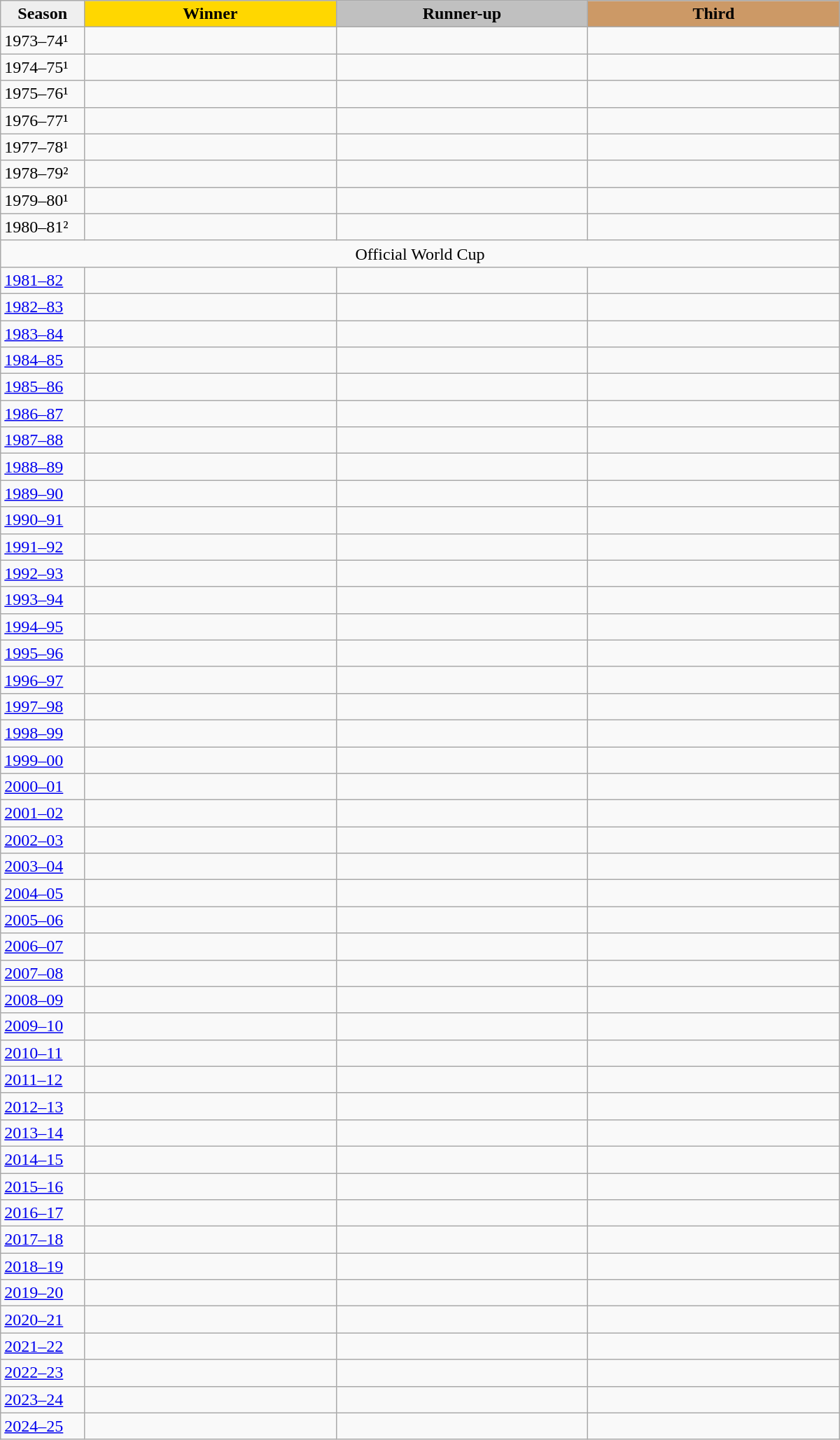<table class="wikitable sortable" style="width:800px;">
<tr>
<th style="width:10%; background:#efefef;">Season</th>
<th style="width:30%; background:gold">Winner</th>
<th style="width:30%; background:silver">Runner-up</th>
<th style="width:30%; background:#CC9966">Third</th>
</tr>
<tr>
<td>1973–74¹</td>
<td><em></em></td>
<td><em></em></td>
<td><em></em></td>
</tr>
<tr>
<td>1974–75¹</td>
<td><em></em></td>
<td><em></em></td>
<td><em></em></td>
</tr>
<tr>
<td>1975–76¹</td>
<td><em></em></td>
<td><em></em></td>
<td><em></em></td>
</tr>
<tr>
<td>1976–77¹</td>
<td><em></em></td>
<td><em></em></td>
<td><em></em></td>
</tr>
<tr>
<td>1977–78¹</td>
<td><em></em></td>
<td><em></em></td>
<td><em></em></td>
</tr>
<tr>
<td>1978–79²</td>
<td><em></em></td>
<td><em></em></td>
<td><em></em></td>
</tr>
<tr>
<td>1979–80¹</td>
<td><em></em></td>
<td><em></em></td>
<td><em></em></td>
</tr>
<tr>
<td>1980–81²</td>
<td><em></em></td>
<td><em></em></td>
<td><em></em></td>
</tr>
<tr>
<td align=center colspan=4>Official World Cup</td>
</tr>
<tr>
<td><a href='#'>1981–82</a></td>
<td></td>
<td></td>
<td></td>
</tr>
<tr>
<td><a href='#'>1982–83</a></td>
<td></td>
<td></td>
<td></td>
</tr>
<tr>
<td><a href='#'>1983–84</a></td>
<td></td>
<td></td>
<td></td>
</tr>
<tr>
<td><a href='#'>1984–85</a></td>
<td></td>
<td></td>
<td></td>
</tr>
<tr>
<td><a href='#'>1985–86</a></td>
<td></td>
<td></td>
<td></td>
</tr>
<tr>
<td><a href='#'>1986–87</a></td>
<td></td>
<td></td>
<td></td>
</tr>
<tr>
<td><a href='#'>1987–88</a></td>
<td></td>
<td></td>
<td></td>
</tr>
<tr>
<td><a href='#'>1988–89</a></td>
<td></td>
<td></td>
<td></td>
</tr>
<tr>
<td><a href='#'>1989–90</a></td>
<td></td>
<td></td>
<td></td>
</tr>
<tr>
<td><a href='#'>1990–91</a></td>
<td></td>
<td></td>
<td></td>
</tr>
<tr>
<td><a href='#'>1991–92</a></td>
<td></td>
<td></td>
<td></td>
</tr>
<tr>
<td><a href='#'>1992–93</a></td>
<td></td>
<td></td>
<td></td>
</tr>
<tr>
<td><a href='#'>1993–94</a></td>
<td></td>
<td></td>
<td></td>
</tr>
<tr>
<td><a href='#'>1994–95</a></td>
<td></td>
<td></td>
<td></td>
</tr>
<tr>
<td><a href='#'>1995–96</a></td>
<td></td>
<td></td>
<td></td>
</tr>
<tr>
<td><a href='#'>1996–97</a></td>
<td></td>
<td></td>
<td></td>
</tr>
<tr>
<td><a href='#'>1997–98</a></td>
<td></td>
<td></td>
<td></td>
</tr>
<tr>
<td><a href='#'>1998–99</a></td>
<td></td>
<td></td>
<td></td>
</tr>
<tr>
<td><a href='#'>1999–00</a></td>
<td></td>
<td></td>
<td></td>
</tr>
<tr>
<td><a href='#'>2000–01</a></td>
<td></td>
<td></td>
<td></td>
</tr>
<tr>
<td><a href='#'>2001–02</a></td>
<td></td>
<td></td>
<td></td>
</tr>
<tr>
<td><a href='#'>2002–03</a></td>
<td></td>
<td></td>
<td></td>
</tr>
<tr>
<td><a href='#'>2003–04</a></td>
<td></td>
<td></td>
<td></td>
</tr>
<tr>
<td><a href='#'>2004–05</a></td>
<td></td>
<td></td>
<td></td>
</tr>
<tr>
<td><a href='#'>2005–06</a></td>
<td></td>
<td></td>
<td></td>
</tr>
<tr>
<td><a href='#'>2006–07</a></td>
<td></td>
<td></td>
<td></td>
</tr>
<tr>
<td><a href='#'>2007–08</a></td>
<td></td>
<td></td>
<td></td>
</tr>
<tr>
<td><a href='#'>2008–09</a></td>
<td></td>
<td></td>
<td></td>
</tr>
<tr>
<td><a href='#'>2009–10</a></td>
<td></td>
<td></td>
<td></td>
</tr>
<tr>
<td><a href='#'>2010–11</a></td>
<td></td>
<td></td>
<td></td>
</tr>
<tr>
<td><a href='#'>2011–12</a></td>
<td></td>
<td></td>
<td></td>
</tr>
<tr>
<td><a href='#'>2012–13</a></td>
<td></td>
<td></td>
<td></td>
</tr>
<tr>
<td><a href='#'>2013–14</a></td>
<td></td>
<td></td>
<td></td>
</tr>
<tr>
<td><a href='#'>2014–15</a></td>
<td></td>
<td></td>
<td></td>
</tr>
<tr>
<td><a href='#'>2015–16</a></td>
<td></td>
<td></td>
<td></td>
</tr>
<tr>
<td><a href='#'>2016–17</a></td>
<td></td>
<td></td>
<td></td>
</tr>
<tr>
<td><a href='#'>2017–18</a></td>
<td></td>
<td></td>
<td></td>
</tr>
<tr>
<td><a href='#'>2018–19</a></td>
<td></td>
<td></td>
<td></td>
</tr>
<tr>
<td><a href='#'>2019–20</a></td>
<td></td>
<td></td>
<td></td>
</tr>
<tr>
<td><a href='#'>2020–21</a></td>
<td></td>
<td></td>
<td></td>
</tr>
<tr>
<td><a href='#'>2021–22</a></td>
<td></td>
<td></td>
<td></td>
</tr>
<tr>
<td><a href='#'>2022–23</a></td>
<td></td>
<td></td>
<td></td>
</tr>
<tr>
<td><a href='#'>2023–24</a></td>
<td></td>
<td></td>
<td></td>
</tr>
<tr>
<td><a href='#'>2024–25</a></td>
<td></td>
<td></td>
<td></td>
</tr>
</table>
